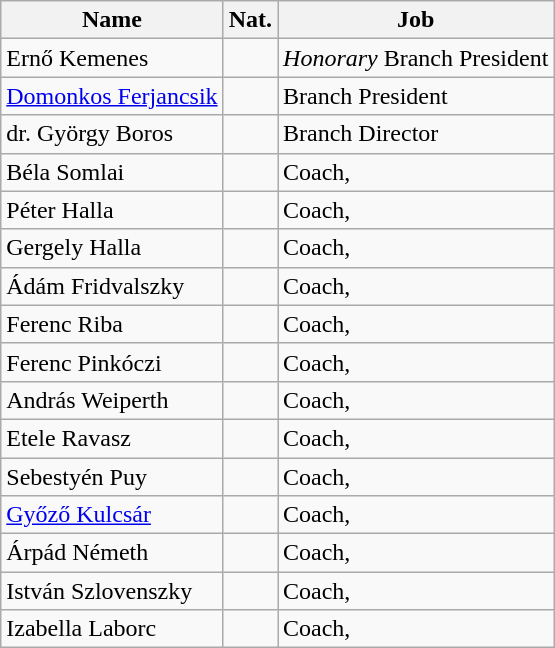<table class="wikitable">
<tr>
<th>Name</th>
<th>Nat.</th>
<th>Job</th>
</tr>
<tr>
<td>Ernő Kemenes</td>
<td></td>
<td><em>Honorary</em> Branch President</td>
</tr>
<tr>
<td><a href='#'>Domonkos Ferjancsik</a></td>
<td></td>
<td>Branch President</td>
</tr>
<tr>
<td>dr. György Boros</td>
<td></td>
<td>Branch Director</td>
</tr>
<tr>
<td>Béla Somlai</td>
<td></td>
<td>Coach, </td>
</tr>
<tr>
<td>Péter Halla</td>
<td></td>
<td>Coach, </td>
</tr>
<tr>
<td>Gergely Halla</td>
<td></td>
<td>Coach, </td>
</tr>
<tr>
<td>Ádám Fridvalszky</td>
<td></td>
<td>Coach, </td>
</tr>
<tr>
<td>Ferenc Riba</td>
<td></td>
<td>Coach, </td>
</tr>
<tr>
<td>Ferenc Pinkóczi</td>
<td></td>
<td>Coach, </td>
</tr>
<tr>
<td>András Weiperth</td>
<td></td>
<td>Coach, </td>
</tr>
<tr>
<td>Etele Ravasz</td>
<td></td>
<td>Coach, </td>
</tr>
<tr>
<td>Sebestyén Puy</td>
<td></td>
<td>Coach, </td>
</tr>
<tr>
<td><a href='#'>Győző Kulcsár</a></td>
<td></td>
<td>Coach, </td>
</tr>
<tr>
<td>Árpád Németh</td>
<td></td>
<td>Coach, </td>
</tr>
<tr>
<td>István Szlovenszky</td>
<td></td>
<td>Coach, </td>
</tr>
<tr>
<td>Izabella Laborc</td>
<td></td>
<td>Coach, </td>
</tr>
</table>
